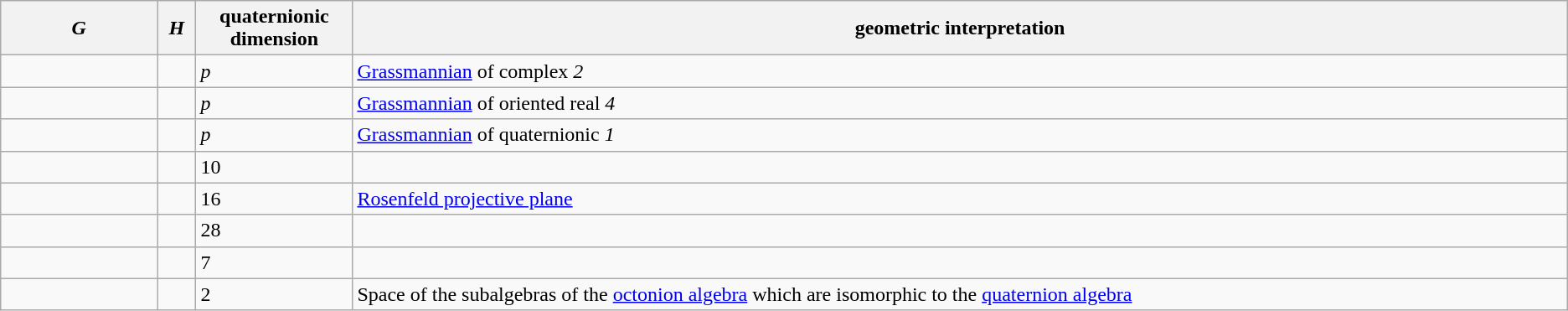<table class="wikitable">
<tr>
<th width=10%><em>G</em></th>
<th><em>H</em></th>
<th width=10%>quaternionic dimension</th>
<th>geometric interpretation</th>
</tr>
<tr>
<td></td>
<td></td>
<td><em>p</em></td>
<td><a href='#'>Grassmannian</a> of complex <em>2</em></td>
</tr>
<tr>
<td></td>
<td></td>
<td><em>p</em></td>
<td><a href='#'>Grassmannian</a> of oriented real <em>4</em></td>
</tr>
<tr>
<td></td>
<td></td>
<td><em>p</em></td>
<td><a href='#'>Grassmannian</a> of quaternionic <em>1</em></td>
</tr>
<tr>
<td></td>
<td></td>
<td>10</td>
<td></td>
</tr>
<tr>
<td></td>
<td></td>
<td>16</td>
<td><a href='#'>Rosenfeld projective plane</a></td>
</tr>
<tr>
<td></td>
<td></td>
<td>28</td>
<td></td>
</tr>
<tr>
<td></td>
<td></td>
<td>7</td>
<td></td>
</tr>
<tr>
<td></td>
<td></td>
<td>2</td>
<td>Space of the subalgebras of the <a href='#'>octonion algebra</a> which are isomorphic to the <a href='#'>quaternion algebra</a></td>
</tr>
</table>
